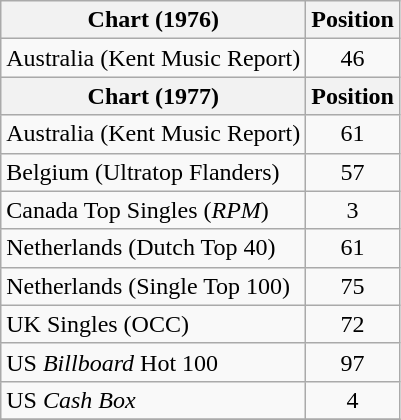<table class="wikitable sortable">
<tr>
<th>Chart (1976)</th>
<th>Position</th>
</tr>
<tr>
<td>Australia (Kent Music Report)</td>
<td align="center">46</td>
</tr>
<tr>
<th>Chart (1977)</th>
<th>Position</th>
</tr>
<tr>
<td>Australia (Kent Music Report)</td>
<td align="center">61</td>
</tr>
<tr>
<td>Belgium (Ultratop Flanders)</td>
<td style="text-align:center;">57</td>
</tr>
<tr>
<td>Canada Top Singles (<em>RPM</em>)</td>
<td style="text-align:center;">3</td>
</tr>
<tr>
<td>Netherlands (Dutch Top 40)</td>
<td style="text-align:center;">61</td>
</tr>
<tr>
<td>Netherlands (Single Top 100)</td>
<td style="text-align:center;">75</td>
</tr>
<tr>
<td>UK Singles (OCC)</td>
<td style="text-align:center;">72</td>
</tr>
<tr>
<td>US <em>Billboard</em> Hot 100</td>
<td style="text-align:center;">97</td>
</tr>
<tr>
<td>US <em>Cash Box</em></td>
<td style="text-align:center;">4</td>
</tr>
<tr>
</tr>
</table>
